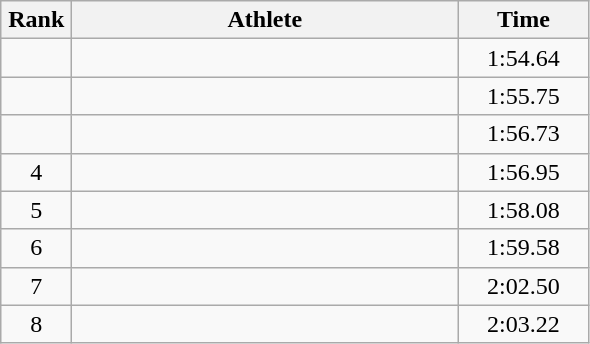<table class=wikitable style="text-align:center">
<tr>
<th width=40>Rank</th>
<th width=250>Athlete</th>
<th width=80>Time</th>
</tr>
<tr>
<td></td>
<td align=left></td>
<td>1:54.64</td>
</tr>
<tr>
<td></td>
<td align=left></td>
<td>1:55.75</td>
</tr>
<tr>
<td></td>
<td align=left></td>
<td>1:56.73</td>
</tr>
<tr>
<td>4</td>
<td align=left></td>
<td>1:56.95</td>
</tr>
<tr>
<td>5</td>
<td align=left></td>
<td>1:58.08</td>
</tr>
<tr>
<td>6</td>
<td align=left></td>
<td>1:59.58</td>
</tr>
<tr>
<td>7</td>
<td align=left></td>
<td>2:02.50</td>
</tr>
<tr>
<td>8</td>
<td align=left></td>
<td>2:03.22</td>
</tr>
</table>
